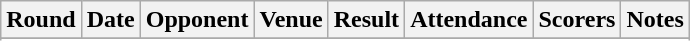<table Class="wikitable">
<tr>
<th>Round</th>
<th>Date</th>
<th>Opponent</th>
<th>Venue</th>
<th>Result</th>
<th>Attendance</th>
<th>Scorers</th>
<th>Notes</th>
</tr>
<tr>
</tr>
<tr style="background: #ddffdd;">
</tr>
<tr>
</tr>
<tr style="background: #ddffdd;">
</tr>
<tr>
</tr>
<tr style="background: #ffdddd;">
</tr>
<tr>
</tr>
</table>
